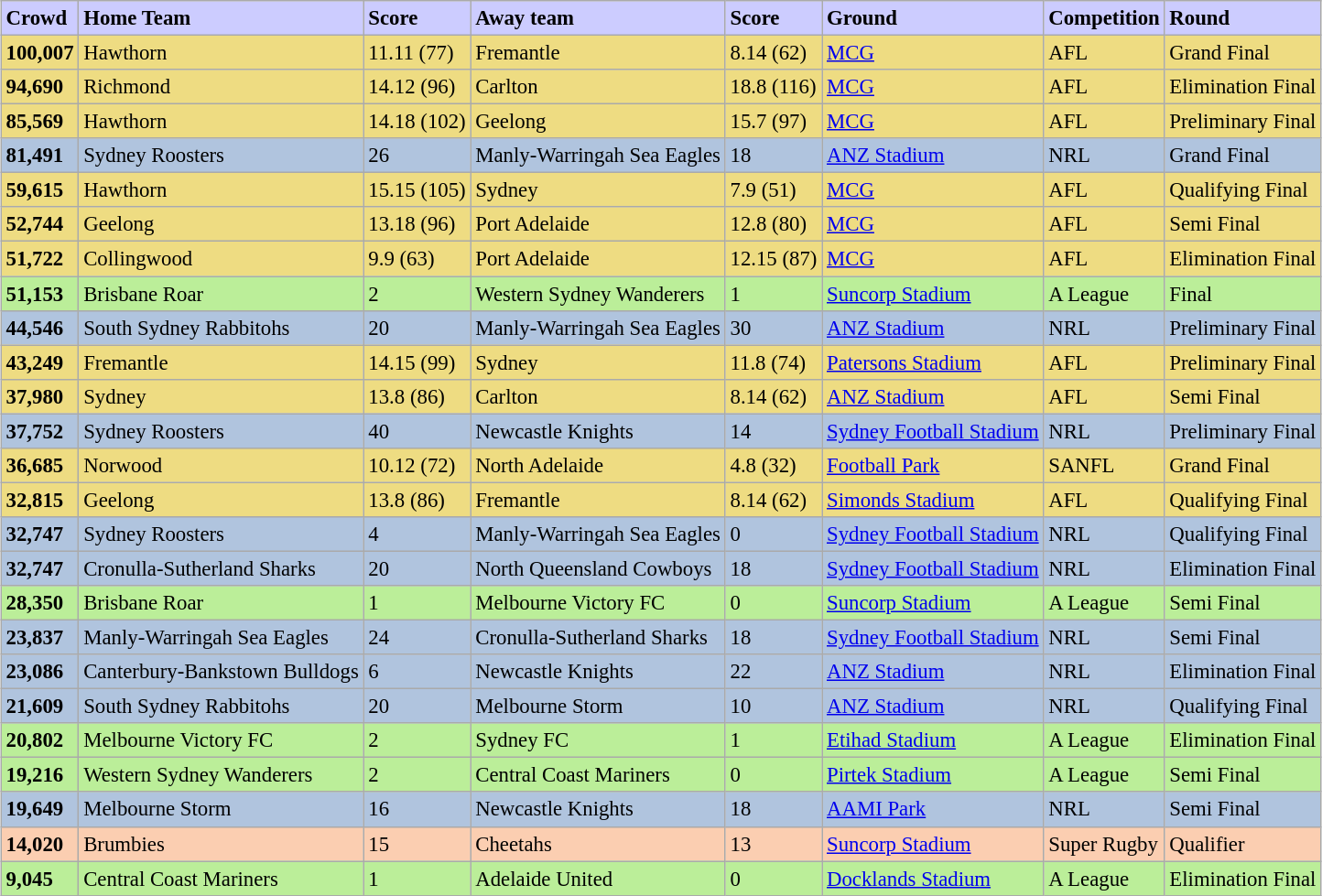<table class="wikitable sortable" style="font-size:95%; margin: 1em auto 1em auto;">
<tr style="background:#ccf;">
<td><strong>Crowd</strong></td>
<td><strong>Home Team</strong></td>
<td><strong>Score</strong></td>
<td><strong>Away team</strong></td>
<td><strong>Score</strong></td>
<td><strong>Ground</strong></td>
<td><strong>Competition</strong></td>
<td><strong>Round</strong></td>
</tr>
<tr style="background:#eedc82;">
<td><strong>100,007</strong></td>
<td>Hawthorn</td>
<td>11.11 (77)</td>
<td>Fremantle</td>
<td>8.14 (62)</td>
<td><a href='#'>MCG</a></td>
<td>AFL</td>
<td>Grand Final</td>
</tr>
<tr style="background:#eedc82;">
<td><strong>94,690</strong></td>
<td>Richmond</td>
<td>14.12 (96)</td>
<td>Carlton</td>
<td>18.8 (116)</td>
<td><a href='#'>MCG</a></td>
<td>AFL</td>
<td>Elimination Final</td>
</tr>
<tr style="background:#eedc82;">
<td><strong>85,569</strong></td>
<td>Hawthorn</td>
<td>14.18 (102)</td>
<td>Geelong</td>
<td>15.7 (97)</td>
<td><a href='#'>MCG</a></td>
<td>AFL</td>
<td>Preliminary Final</td>
</tr>
<tr style="background:#b0c4de;">
<td><strong>81,491</strong></td>
<td>Sydney Roosters</td>
<td>26</td>
<td>Manly-Warringah Sea Eagles</td>
<td>18</td>
<td><a href='#'>ANZ Stadium</a></td>
<td>NRL</td>
<td>Grand Final</td>
</tr>
<tr style="background:#eedc82;">
<td><strong>59,615</strong></td>
<td>Hawthorn</td>
<td>15.15 (105)</td>
<td>Sydney</td>
<td>7.9 (51)</td>
<td><a href='#'>MCG</a></td>
<td>AFL</td>
<td>Qualifying Final</td>
</tr>
<tr style="background:#eedc82;">
<td><strong>52,744</strong></td>
<td>Geelong</td>
<td>13.18 (96)</td>
<td>Port Adelaide</td>
<td>12.8 (80)</td>
<td><a href='#'>MCG</a></td>
<td>AFL</td>
<td>Semi Final</td>
</tr>
<tr style="background:#eedc82;">
<td><strong>51,722</strong></td>
<td>Collingwood</td>
<td>9.9 (63)</td>
<td>Port Adelaide</td>
<td>12.15 (87)</td>
<td><a href='#'>MCG</a></td>
<td>AFL</td>
<td>Elimination Final</td>
</tr>
<tr style="background:#be9;">
<td><strong>51,153</strong></td>
<td>Brisbane Roar</td>
<td>2</td>
<td>Western Sydney Wanderers</td>
<td>1</td>
<td><a href='#'>Suncorp Stadium</a></td>
<td>A League</td>
<td>Final</td>
</tr>
<tr style="background:#b0c4de;">
<td><strong>44,546</strong></td>
<td>South Sydney Rabbitohs</td>
<td>20</td>
<td>Manly-Warringah Sea Eagles</td>
<td>30</td>
<td><a href='#'>ANZ Stadium</a></td>
<td>NRL</td>
<td>Preliminary Final</td>
</tr>
<tr style="background:#eedc82;">
<td><strong>43,249</strong></td>
<td>Fremantle</td>
<td>14.15 (99)</td>
<td>Sydney</td>
<td>11.8 (74)</td>
<td><a href='#'>Patersons Stadium</a></td>
<td>AFL</td>
<td>Preliminary  Final</td>
</tr>
<tr style="background:#eedc82;">
<td><strong>37,980</strong></td>
<td>Sydney</td>
<td>13.8 (86)</td>
<td>Carlton</td>
<td>8.14 (62)</td>
<td><a href='#'>ANZ Stadium</a></td>
<td>AFL</td>
<td>Semi  Final</td>
</tr>
<tr style="background:#b0c4de;">
<td><strong>37,752</strong></td>
<td>Sydney Roosters</td>
<td>40</td>
<td>Newcastle Knights</td>
<td>14</td>
<td><a href='#'>Sydney Football Stadium</a></td>
<td>NRL</td>
<td>Preliminary Final</td>
</tr>
<tr style="background:#eedc82;">
<td><strong>36,685</strong></td>
<td>Norwood</td>
<td>10.12 (72)</td>
<td>North Adelaide</td>
<td>4.8 (32)</td>
<td><a href='#'>Football Park</a></td>
<td>SANFL</td>
<td>Grand Final</td>
</tr>
<tr style="background:#eedc82;">
<td><strong>32,815</strong></td>
<td>Geelong</td>
<td>13.8 (86)</td>
<td>Fremantle</td>
<td>8.14 (62)</td>
<td><a href='#'>Simonds Stadium</a></td>
<td>AFL</td>
<td>Qualifying Final</td>
</tr>
<tr style="background:#b0c4de;">
<td><strong>32,747</strong></td>
<td>Sydney Roosters</td>
<td>4</td>
<td>Manly-Warringah Sea Eagles</td>
<td>0</td>
<td><a href='#'>Sydney Football Stadium</a></td>
<td>NRL</td>
<td>Qualifying Final</td>
</tr>
<tr style="background:#b0c4de;">
<td><strong>32,747</strong></td>
<td>Cronulla-Sutherland Sharks</td>
<td>20</td>
<td>North Queensland Cowboys</td>
<td>18</td>
<td><a href='#'>Sydney Football Stadium</a></td>
<td>NRL</td>
<td>Elimination Final</td>
</tr>
<tr style="background:#be9;">
<td><strong>28,350</strong></td>
<td>Brisbane Roar</td>
<td>1</td>
<td>Melbourne Victory FC</td>
<td>0</td>
<td><a href='#'>Suncorp Stadium</a></td>
<td>A League</td>
<td>Semi Final</td>
</tr>
<tr style="background:#b0c4de;">
<td><strong>23,837</strong></td>
<td>Manly-Warringah Sea Eagles</td>
<td>24</td>
<td>Cronulla-Sutherland Sharks</td>
<td>18</td>
<td><a href='#'>Sydney Football Stadium</a></td>
<td>NRL</td>
<td>Semi Final</td>
</tr>
<tr style="background:#b0c4de;">
<td><strong>23,086</strong></td>
<td>Canterbury-Bankstown Bulldogs</td>
<td>6</td>
<td>Newcastle Knights</td>
<td>22</td>
<td><a href='#'>ANZ Stadium</a></td>
<td>NRL</td>
<td>Elimination Final</td>
</tr>
<tr style="background:#b0c4de;">
<td><strong>21,609</strong></td>
<td>South Sydney Rabbitohs</td>
<td>20</td>
<td>Melbourne Storm</td>
<td>10</td>
<td><a href='#'>ANZ Stadium</a></td>
<td>NRL</td>
<td>Qualifying Final</td>
</tr>
<tr style="background:#be9;">
<td><strong>20,802</strong></td>
<td>Melbourne Victory FC</td>
<td>2</td>
<td>Sydney FC</td>
<td>1</td>
<td><a href='#'>Etihad Stadium</a></td>
<td>A League</td>
<td>Elimination Final</td>
</tr>
<tr style="background:#be9;">
<td><strong>19,216</strong></td>
<td>Western Sydney Wanderers</td>
<td>2</td>
<td>Central Coast Mariners</td>
<td>0</td>
<td><a href='#'>Pirtek Stadium</a></td>
<td>A League</td>
<td>Semi Final</td>
</tr>
<tr style="background:#b0c4de;">
<td><strong>19,649</strong></td>
<td>Melbourne Storm</td>
<td>16</td>
<td>Newcastle Knights</td>
<td>18</td>
<td><a href='#'>AAMI Park</a></td>
<td>NRL</td>
<td>Semi Final</td>
</tr>
<tr style="background:#fbceb1;">
<td><strong>14,020</strong></td>
<td>Brumbies</td>
<td>15</td>
<td>Cheetahs</td>
<td>13</td>
<td><a href='#'>Suncorp Stadium</a></td>
<td>Super Rugby</td>
<td>Qualifier</td>
</tr>
<tr style="background:#be9;">
<td><strong>9,045</strong></td>
<td>Central Coast Mariners</td>
<td>1</td>
<td>Adelaide United</td>
<td>0</td>
<td><a href='#'>Docklands Stadium</a></td>
<td>A League</td>
<td>Elimination Final</td>
</tr>
</table>
